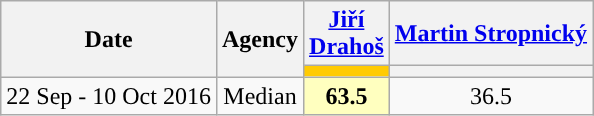<table class="wikitable collapsible collapsed" style=text-align:center>
<tr>
<th rowspan="2">Date</th>
<th rowspan="2">Agency</th>
<th><a href='#'>Jiří Drahoš</a></th>
<th><a href='#'>Martin Stropnický</a></th>
</tr>
<tr>
<th style="background:#FFCB03; width:40px;"></th>
<th style="background:"></th>
</tr>
<tr>
<td>22 Sep - 10 Oct 2016</td>
<td>Median</td>
<td style="background:#FFFFBF"><strong>63.5</strong></td>
<td>36.5</td>
</tr>
</table>
